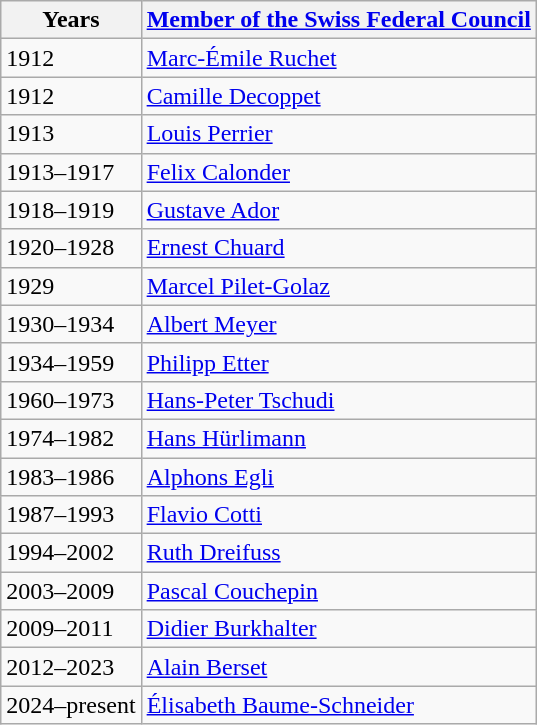<table class=wikitable>
<tr>
<th>Years</th>
<th><a href='#'>Member of the Swiss Federal Council</a></th>
</tr>
<tr>
<td>1912</td>
<td><a href='#'>Marc-Émile Ruchet</a></td>
</tr>
<tr>
<td>1912</td>
<td><a href='#'>Camille Decoppet</a></td>
</tr>
<tr>
<td>1913</td>
<td><a href='#'>Louis Perrier</a></td>
</tr>
<tr>
<td>1913–1917</td>
<td><a href='#'>Felix Calonder</a></td>
</tr>
<tr>
<td>1918–1919</td>
<td><a href='#'>Gustave Ador</a></td>
</tr>
<tr>
<td>1920–1928</td>
<td><a href='#'>Ernest Chuard</a></td>
</tr>
<tr>
<td>1929</td>
<td><a href='#'>Marcel Pilet-Golaz</a></td>
</tr>
<tr>
<td>1930–1934</td>
<td><a href='#'>Albert Meyer</a></td>
</tr>
<tr>
<td>1934–1959</td>
<td><a href='#'>Philipp Etter</a></td>
</tr>
<tr>
<td>1960–1973</td>
<td><a href='#'>Hans-Peter Tschudi</a></td>
</tr>
<tr>
<td>1974–1982</td>
<td><a href='#'>Hans Hürlimann</a></td>
</tr>
<tr>
<td>1983–1986</td>
<td><a href='#'>Alphons Egli</a></td>
</tr>
<tr>
<td>1987–1993</td>
<td><a href='#'>Flavio Cotti</a></td>
</tr>
<tr>
<td>1994–2002</td>
<td><a href='#'>Ruth Dreifuss</a></td>
</tr>
<tr>
<td>2003–2009</td>
<td><a href='#'>Pascal Couchepin</a></td>
</tr>
<tr>
<td>2009–2011</td>
<td><a href='#'>Didier Burkhalter</a></td>
</tr>
<tr>
<td>2012–2023</td>
<td><a href='#'>Alain Berset</a></td>
</tr>
<tr>
<td>2024–present</td>
<td><a href='#'>Élisabeth Baume-Schneider</a></td>
</tr>
</table>
